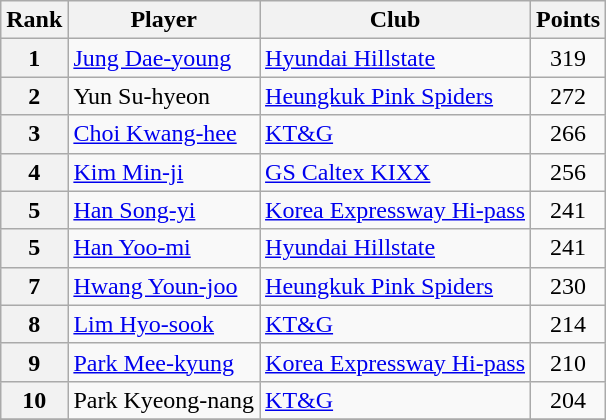<table class=wikitable>
<tr>
<th>Rank</th>
<th>Player</th>
<th>Club</th>
<th>Points</th>
</tr>
<tr>
<th>1</th>
<td> <a href='#'>Jung Dae-young</a></td>
<td><a href='#'>Hyundai Hillstate</a></td>
<td align=center>319</td>
</tr>
<tr>
<th>2</th>
<td> Yun Su-hyeon</td>
<td><a href='#'>Heungkuk Pink Spiders</a></td>
<td align=center>272</td>
</tr>
<tr>
<th>3</th>
<td> <a href='#'>Choi Kwang-hee</a></td>
<td><a href='#'>KT&G</a></td>
<td align=center>266</td>
</tr>
<tr>
<th>4</th>
<td> <a href='#'>Kim Min-ji</a></td>
<td><a href='#'>GS Caltex KIXX</a></td>
<td align=center>256</td>
</tr>
<tr>
<th>5</th>
<td> <a href='#'>Han Song-yi</a></td>
<td><a href='#'>Korea Expressway Hi-pass</a></td>
<td align=center>241</td>
</tr>
<tr>
<th>5</th>
<td> <a href='#'>Han Yoo-mi</a></td>
<td><a href='#'>Hyundai Hillstate</a></td>
<td align=center>241</td>
</tr>
<tr>
<th>7</th>
<td> <a href='#'>Hwang Youn-joo</a></td>
<td><a href='#'>Heungkuk Pink Spiders</a></td>
<td align=center>230</td>
</tr>
<tr>
<th>8</th>
<td> <a href='#'>Lim Hyo-sook</a></td>
<td><a href='#'>KT&G</a></td>
<td align=center>214</td>
</tr>
<tr>
<th>9</th>
<td> <a href='#'>Park Mee-kyung</a></td>
<td><a href='#'>Korea Expressway Hi-pass</a></td>
<td align=center>210</td>
</tr>
<tr>
<th>10</th>
<td> Park Kyeong-nang</td>
<td><a href='#'>KT&G</a></td>
<td align=center>204</td>
</tr>
<tr>
</tr>
</table>
